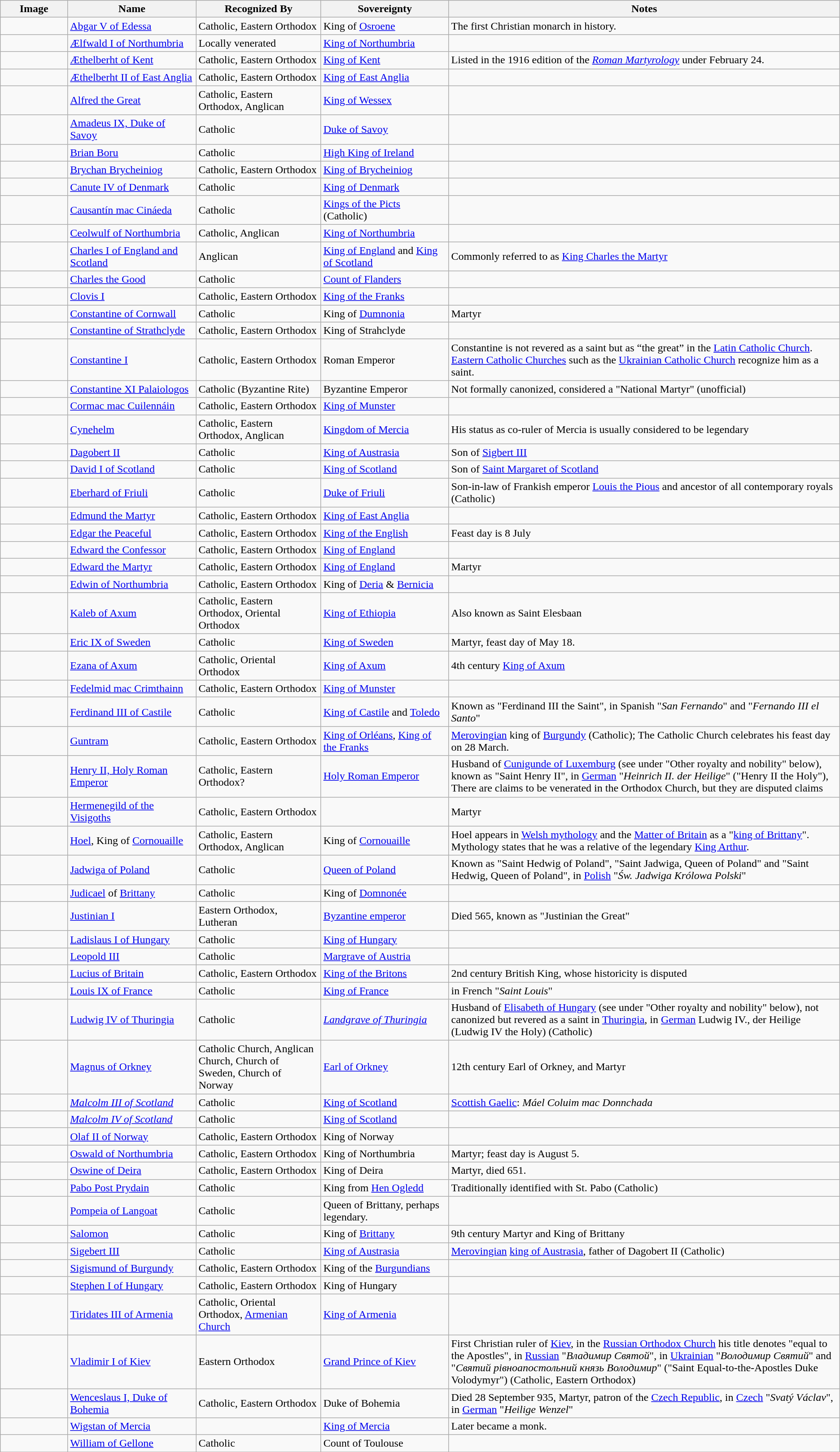<table class="wikitable sortable">
<tr>
<th width="1%">Image</th>
<th width="2%">Name</th>
<th width="2%">Recognized By</th>
<th width="2%">Sovereignty</th>
<th width="9%">Notes</th>
</tr>
<tr>
<td></td>
<td><a href='#'>Abgar V of Edessa</a></td>
<td>Catholic, Eastern Orthodox</td>
<td>King of <a href='#'>Osroene</a></td>
<td>The first Christian monarch in history.</td>
</tr>
<tr>
<td></td>
<td><a href='#'>Ælfwald I of Northumbria</a></td>
<td>Locally venerated</td>
<td><a href='#'>King of Northumbria</a></td>
<td></td>
</tr>
<tr>
<td></td>
<td><a href='#'>Æthelberht of Kent</a></td>
<td>Catholic, Eastern Orthodox</td>
<td><a href='#'>King of Kent</a></td>
<td>Listed in the 1916 edition of the <em><a href='#'>Roman Martyrology</a></em> under February 24.</td>
</tr>
<tr>
<td></td>
<td><a href='#'>Æthelberht II of East Anglia</a></td>
<td>Catholic, Eastern Orthodox</td>
<td><a href='#'>King of East Anglia</a></td>
<td></td>
</tr>
<tr>
<td></td>
<td><a href='#'>Alfred the Great</a></td>
<td>Catholic, Eastern Orthodox, Anglican</td>
<td><a href='#'>King of Wessex</a></td>
<td></td>
</tr>
<tr>
<td></td>
<td><a href='#'>Amadeus IX, Duke of Savoy</a></td>
<td>Catholic</td>
<td><a href='#'>Duke of Savoy</a></td>
<td></td>
</tr>
<tr>
<td></td>
<td><a href='#'>Brian Boru</a></td>
<td>Catholic</td>
<td><a href='#'>High King of Ireland</a></td>
<td></td>
</tr>
<tr>
<td></td>
<td><a href='#'>Brychan Brycheiniog</a></td>
<td>Catholic, Eastern Orthodox</td>
<td><a href='#'>King of Brycheiniog</a></td>
<td></td>
</tr>
<tr>
<td></td>
<td><a href='#'>Canute IV of Denmark</a></td>
<td>Catholic</td>
<td><a href='#'>King of Denmark</a></td>
<td></td>
</tr>
<tr>
<td></td>
<td><a href='#'>Causantín mac Cináeda</a></td>
<td>Catholic</td>
<td><a href='#'>Kings of the Picts</a> (Catholic)</td>
<td></td>
</tr>
<tr>
<td></td>
<td><a href='#'>Ceolwulf of Northumbria</a></td>
<td>Catholic, Anglican</td>
<td><a href='#'>King of Northumbria</a></td>
<td></td>
</tr>
<tr>
<td></td>
<td><a href='#'>Charles I of England and Scotland</a></td>
<td>Anglican</td>
<td><a href='#'>King of England</a> and <a href='#'>King of Scotland</a></td>
<td>Commonly referred to as <a href='#'>King Charles the Martyr</a></td>
</tr>
<tr>
<td></td>
<td><a href='#'>Charles the Good</a></td>
<td>Catholic</td>
<td><a href='#'>Count of Flanders</a></td>
<td></td>
</tr>
<tr>
<td></td>
<td><a href='#'>Clovis I</a></td>
<td>Catholic, Eastern Orthodox</td>
<td><a href='#'>King of the Franks</a></td>
<td></td>
</tr>
<tr>
<td></td>
<td><a href='#'>Constantine of Cornwall</a></td>
<td>Catholic</td>
<td>King of <a href='#'>Dumnonia</a></td>
<td>Martyr</td>
</tr>
<tr>
<td></td>
<td><a href='#'>Constantine of Strathclyde</a></td>
<td>Catholic, Eastern Orthodox</td>
<td>King of Strahclyde</td>
<td></td>
</tr>
<tr>
<td></td>
<td><a href='#'>Constantine I</a></td>
<td>Catholic, Eastern Orthodox</td>
<td>Roman Emperor</td>
<td>Constantine is not revered as a saint but as “the great” in the <a href='#'>Latin Catholic Church</a>. <a href='#'>Eastern Catholic Churches</a> such as the <a href='#'>Ukrainian Catholic Church</a> recognize him as a saint.</td>
</tr>
<tr>
<td></td>
<td><a href='#'>Constantine XI Palaiologos</a></td>
<td>Catholic (Byzantine Rite)</td>
<td>Byzantine Emperor</td>
<td>Not formally canonized, considered a "National Martyr" (unofficial)</td>
</tr>
<tr>
<td></td>
<td><a href='#'>Cormac mac Cuilennáin</a></td>
<td>Catholic, Eastern Orthodox</td>
<td><a href='#'>King of Munster</a></td>
</tr>
<tr>
<td></td>
<td><a href='#'>Cynehelm</a></td>
<td>Catholic, Eastern Orthodox, Anglican</td>
<td><a href='#'>Kingdom of Mercia</a></td>
<td>His status as co-ruler of Mercia is usually considered to be legendary</td>
</tr>
<tr>
<td></td>
<td><a href='#'>Dagobert II</a></td>
<td>Catholic</td>
<td><a href='#'>King of Austrasia</a></td>
<td>Son of <a href='#'>Sigbert III</a></td>
</tr>
<tr>
<td></td>
<td><a href='#'>David I of Scotland</a></td>
<td>Catholic</td>
<td><a href='#'>King of Scotland</a></td>
<td>Son of <a href='#'>Saint Margaret of Scotland</a></td>
</tr>
<tr>
<td></td>
<td><a href='#'>Eberhard of Friuli</a></td>
<td>Catholic</td>
<td><a href='#'>Duke of Friuli</a></td>
<td>Son-in-law of Frankish emperor <a href='#'>Louis the Pious</a> and ancestor of all contemporary royals (Catholic)</td>
</tr>
<tr>
<td></td>
<td><a href='#'>Edmund the Martyr</a></td>
<td>Catholic, Eastern Orthodox</td>
<td><a href='#'>King of East Anglia</a></td>
<td></td>
</tr>
<tr>
<td></td>
<td><a href='#'>Edgar the Peaceful</a></td>
<td>Catholic, Eastern Orthodox</td>
<td><a href='#'>King of the English</a></td>
<td>Feast day is 8 July</td>
</tr>
<tr>
<td></td>
<td><a href='#'>Edward the Confessor</a></td>
<td>Catholic, Eastern Orthodox</td>
<td><a href='#'>King of England</a></td>
<td></td>
</tr>
<tr>
<td></td>
<td><a href='#'>Edward the Martyr</a></td>
<td>Catholic, Eastern Orthodox</td>
<td><a href='#'>King of England</a></td>
<td>Martyr</td>
</tr>
<tr>
<td></td>
<td><a href='#'>Edwin of Northumbria</a></td>
<td>Catholic, Eastern Orthodox</td>
<td>King of <a href='#'>Deria</a> & <a href='#'>Bernicia</a></td>
<td></td>
</tr>
<tr>
<td></td>
<td><a href='#'>Kaleb of Axum</a></td>
<td>Catholic, Eastern Orthodox, Oriental Orthodox</td>
<td><a href='#'>King of Ethiopia</a></td>
<td>Also known as Saint Elesbaan</td>
</tr>
<tr>
<td></td>
<td><a href='#'>Eric IX of Sweden</a></td>
<td>Catholic</td>
<td><a href='#'>King of Sweden</a></td>
<td>Martyr, feast day of May 18.</td>
</tr>
<tr>
<td></td>
<td><a href='#'>Ezana of Axum</a></td>
<td>Catholic, Oriental Orthodox</td>
<td><a href='#'>King of Axum</a></td>
<td>4th century <a href='#'>King of Axum</a></td>
</tr>
<tr>
<td></td>
<td><a href='#'>Fedelmid mac Crimthainn</a></td>
<td>Catholic, Eastern Orthodox</td>
<td><a href='#'>King of Munster</a></td>
<td></td>
</tr>
<tr>
<td></td>
<td><a href='#'>Ferdinand III of Castile</a></td>
<td>Catholic</td>
<td><a href='#'>King of Castile</a> and <a href='#'>Toledo</a></td>
<td>Known as "Ferdinand III the Saint", in Spanish "<em>San Fernando</em>" and "<em>Fernando III el Santo</em>"</td>
</tr>
<tr>
<td></td>
<td><a href='#'>Guntram</a></td>
<td>Catholic, Eastern Orthodox</td>
<td><a href='#'>King of Orléans</a>, <a href='#'>King of the Franks</a></td>
<td><a href='#'>Merovingian</a> king of <a href='#'>Burgundy</a> (Catholic); The Catholic Church celebrates his feast day on 28 March.</td>
</tr>
<tr>
<td></td>
<td><a href='#'>Henry II, Holy Roman Emperor</a></td>
<td>Catholic,  Eastern Orthodox?</td>
<td><a href='#'>Holy Roman Emperor</a></td>
<td>Husband of <a href='#'>Cunigunde of Luxemburg</a> (see under "Other royalty and nobility" below), known as "Saint Henry II", in <a href='#'>German</a> "<em>Heinrich II. der Heilige</em>" ("Henry II the Holy"), There are claims to be venerated in the Orthodox Church, but they are disputed claims</td>
</tr>
<tr>
<td></td>
<td><a href='#'>Hermenegild of the Visigoths</a></td>
<td>Catholic, Eastern Orthodox</td>
<td></td>
<td>Martyr</td>
</tr>
<tr>
<td></td>
<td><a href='#'>Hoel</a>, King of <a href='#'>Cornouaille</a></td>
<td>Catholic, Eastern Orthodox, Anglican</td>
<td>King of <a href='#'>Cornouaille</a></td>
<td>Hoel appears in <a href='#'>Welsh mythology</a> and the <a href='#'>Matter of Britain</a> as a "<a href='#'>king of Brittany</a>". Mythology states that he was a relative of the legendary <a href='#'>King Arthur</a>.</td>
</tr>
<tr>
<td></td>
<td><a href='#'>Jadwiga of Poland</a></td>
<td>Catholic</td>
<td><a href='#'>Queen of Poland</a></td>
<td>Known as "Saint Hedwig of Poland", "Saint Jadwiga, Queen of Poland" and "Saint Hedwig, Queen of Poland", in <a href='#'>Polish</a> "<em>Św. Jadwiga Królowa Polski</em>"</td>
</tr>
<tr>
<td></td>
<td><a href='#'>Judicael</a> of <a href='#'>Brittany</a></td>
<td>Catholic</td>
<td>King of <a href='#'>Domnonée</a></td>
<td></td>
</tr>
<tr>
<td></td>
<td><a href='#'>Justinian I</a></td>
<td>Eastern Orthodox, Lutheran</td>
<td><a href='#'>Byzantine emperor</a></td>
<td>Died 565, known as "Justinian the Great"</td>
</tr>
<tr>
<td></td>
<td><a href='#'>Ladislaus I of Hungary</a></td>
<td>Catholic</td>
<td><a href='#'>King of Hungary</a></td>
<td></td>
</tr>
<tr>
<td></td>
<td><a href='#'>Leopold III</a></td>
<td>Catholic</td>
<td><a href='#'>Margrave of Austria</a></td>
<td></td>
</tr>
<tr>
<td></td>
<td><a href='#'>Lucius of Britain</a></td>
<td>Catholic, Eastern Orthodox</td>
<td><a href='#'>King of the Britons</a></td>
<td>2nd century British King, whose historicity is disputed</td>
</tr>
<tr>
<td></td>
<td><a href='#'>Louis IX of France</a></td>
<td>Catholic</td>
<td><a href='#'>King of France</a></td>
<td>in French "<em>Saint Louis</em>"</td>
</tr>
<tr>
<td></td>
<td><a href='#'>Ludwig IV of Thuringia</a></td>
<td>Catholic</td>
<td><a href='#'><em>Landgrave of Thuringia</em></a></td>
<td>Husband of <a href='#'>Elisabeth of Hungary</a> (see under "Other royalty and nobility" below), not canonized but revered as a saint in <a href='#'>Thuringia</a>, in <a href='#'>German</a> Ludwig IV., der Heilige (Ludwig IV the Holy) (Catholic)</td>
</tr>
<tr>
<td></td>
<td><a href='#'>Magnus of Orkney</a></td>
<td>Catholic Church, Anglican Church, Church of Sweden, Church of Norway</td>
<td><a href='#'>Earl of Orkney</a></td>
<td>12th century Earl of Orkney, and Martyr</td>
</tr>
<tr>
<td></td>
<td><em><a href='#'>Malcolm III of Scotland</a></em></td>
<td>Catholic</td>
<td><a href='#'>King of Scotland</a></td>
<td><a href='#'>Scottish Gaelic</a>: <em>Máel Coluim mac Donnchada</em></td>
</tr>
<tr>
<td></td>
<td><em><a href='#'>Malcolm IV of Scotland</a></em></td>
<td>Catholic</td>
<td><a href='#'>King of Scotland</a></td>
<td></td>
</tr>
<tr>
<td></td>
<td><a href='#'>Olaf II of Norway</a></td>
<td>Catholic, Eastern Orthodox</td>
<td>King of Norway</td>
<td></td>
</tr>
<tr>
<td></td>
<td><a href='#'>Oswald of Northumbria</a></td>
<td>Catholic, Eastern Orthodox</td>
<td>King of Northumbria</td>
<td>Martyr; feast day is August 5.</td>
</tr>
<tr>
<td></td>
<td><a href='#'>Oswine of Deira</a></td>
<td>Catholic, Eastern Orthodox</td>
<td>King of Deira</td>
<td>Martyr, died 651.</td>
</tr>
<tr>
<td></td>
<td><a href='#'>Pabo Post Prydain</a></td>
<td>Catholic</td>
<td>King from <a href='#'>Hen Ogledd</a></td>
<td>Traditionally identified with St. Pabo (Catholic)</td>
</tr>
<tr>
<td></td>
<td><a href='#'>Pompeia of Langoat</a></td>
<td>Catholic</td>
<td>Queen of Brittany, perhaps legendary.</td>
</tr>
<tr>
<td></td>
<td><a href='#'>Salomon</a></td>
<td>Catholic</td>
<td>King of <a href='#'>Brittany</a></td>
<td>9th century Martyr and King of Brittany</td>
</tr>
<tr>
<td></td>
<td><a href='#'>Sigebert III</a></td>
<td>Catholic</td>
<td><a href='#'>King of Austrasia</a></td>
<td><a href='#'>Merovingian</a> <a href='#'>king of Austrasia</a>, father of Dagobert II (Catholic)</td>
</tr>
<tr>
<td></td>
<td><a href='#'>Sigismund of Burgundy</a></td>
<td>Catholic, Eastern Orthodox</td>
<td>King of the <a href='#'>Burgundians</a></td>
<td></td>
</tr>
<tr>
<td></td>
<td><a href='#'>Stephen I of Hungary</a></td>
<td>Catholic, Eastern Orthodox</td>
<td>King of Hungary</td>
<td></td>
</tr>
<tr>
<td></td>
<td><a href='#'>Tiridates III of Armenia</a></td>
<td>Catholic, Oriental Orthodox, <a href='#'>Armenian Church</a></td>
<td><a href='#'>King of Armenia</a></td>
<td></td>
</tr>
<tr>
<td></td>
<td><a href='#'>Vladimir I of Kiev</a></td>
<td>Eastern Orthodox</td>
<td><a href='#'>Grand Prince of Kiev</a></td>
<td>First Christian ruler of <a href='#'>Kiev</a>, in the <a href='#'>Russian Orthodox Church</a> his title denotes "equal to the Apostles", in <a href='#'>Russian</a> "<em>Владимир Святой</em>", in <a href='#'>Ukrainian</a> "<em>Володимир Святий</em>" and "<em>Святий рівноапостольний князь Володимир</em>" ("Saint Equal-to-the-Apostles Duke Volodymyr") (Catholic, Eastern Orthodox)</td>
</tr>
<tr>
<td></td>
<td><a href='#'>Wenceslaus I, Duke of Bohemia</a></td>
<td>Catholic, Eastern Orthodox</td>
<td>Duke of Bohemia</td>
<td>Died 28 September 935, Martyr, patron of the <a href='#'>Czech Republic</a>, in <a href='#'>Czech</a> "<em>Svatý Václav</em>", in <a href='#'>German</a> "<em>Heilige Wenzel</em>"</td>
</tr>
<tr>
<td></td>
<td><a href='#'>Wigstan of Mercia</a></td>
<td></td>
<td><a href='#'>King of Mercia</a></td>
<td>Later became a monk.</td>
</tr>
<tr>
<td></td>
<td><a href='#'>William of Gellone</a></td>
<td>Catholic</td>
<td>Count of Toulouse</td>
<td></td>
</tr>
<tr>
</tr>
</table>
